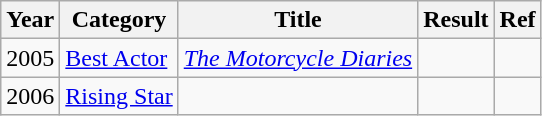<table class="wikitable">
<tr>
<th>Year</th>
<th>Category</th>
<th>Title</th>
<th>Result</th>
<th>Ref</th>
</tr>
<tr>
<td>2005</td>
<td><a href='#'>Best Actor</a></td>
<td><em><a href='#'>The Motorcycle Diaries</a></em></td>
<td></td>
<td></td>
</tr>
<tr>
<td>2006</td>
<td><a href='#'>Rising Star</a></td>
<td></td>
<td></td>
<td></td>
</tr>
</table>
